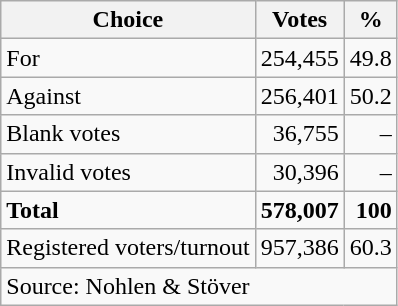<table class=wikitable style=text-align:right>
<tr>
<th>Choice</th>
<th>Votes</th>
<th>%</th>
</tr>
<tr>
<td align=left>For</td>
<td>254,455</td>
<td>49.8</td>
</tr>
<tr>
<td align=left>Against</td>
<td>256,401</td>
<td>50.2</td>
</tr>
<tr>
<td align=left>Blank votes</td>
<td>36,755</td>
<td>–</td>
</tr>
<tr>
<td align=left>Invalid votes</td>
<td>30,396</td>
<td>–</td>
</tr>
<tr>
<td align=left><strong>Total</strong></td>
<td><strong>578,007</strong></td>
<td><strong>100</strong></td>
</tr>
<tr>
<td align=left>Registered voters/turnout</td>
<td>957,386</td>
<td>60.3</td>
</tr>
<tr>
<td align=left colspan=3>Source: Nohlen & Stöver</td>
</tr>
</table>
